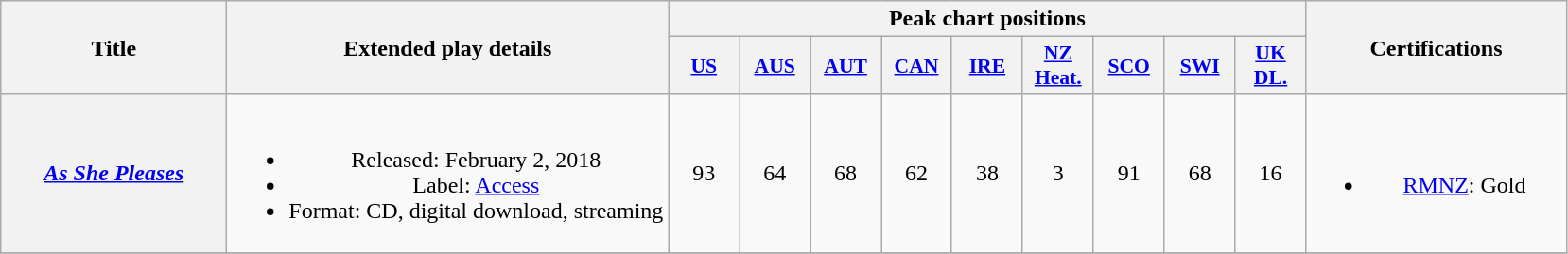<table class="wikitable plainrowheaders" style="text-align:center;">
<tr>
<th scope="col" rowspan="2" style="width:9.5em;">Title</th>
<th scope="col" rowspan="2">Extended play details</th>
<th scope="col" colspan="9">Peak chart positions</th>
<th scope="col" rowspan="2" style="width:11em;">Certifications</th>
</tr>
<tr>
<th scope="col" style="width:3em;font-size:90%;"><a href='#'>US</a><br></th>
<th scope="col" style="width:3em;font-size:90%;"><a href='#'>AUS</a><br></th>
<th scope="col" style="width:3em;font-size:90%;"><a href='#'>AUT</a><br></th>
<th scope="col" style="width:3em;font-size:90%;"><a href='#'>CAN</a><br></th>
<th scope="col" style="width:3em;font-size:90%;"><a href='#'>IRE</a><br></th>
<th scope="col" style="width:3em;font-size:90%;"><a href='#'>NZ<br>Heat.</a><br></th>
<th scope="col" style="width:3em;font-size:90%;"><a href='#'>SCO</a><br></th>
<th scope="col" style="width:3em;font-size:90%;"><a href='#'>SWI</a><br></th>
<th scope="col" style="width:3em;font-size:90%;"><a href='#'>UK<br>DL.</a><br></th>
</tr>
<tr>
<th scope="row"><em><a href='#'>As She Pleases</a></em></th>
<td><br><ul><li>Released: February 2, 2018</li><li>Label: <a href='#'>Access</a></li><li>Format: CD, digital download, streaming</li></ul></td>
<td>93</td>
<td>64</td>
<td>68</td>
<td>62</td>
<td>38</td>
<td>3</td>
<td>91</td>
<td>68</td>
<td>16</td>
<td><br><ul><li><a href='#'>RMNZ</a>: Gold</li></ul></td>
</tr>
<tr>
</tr>
</table>
